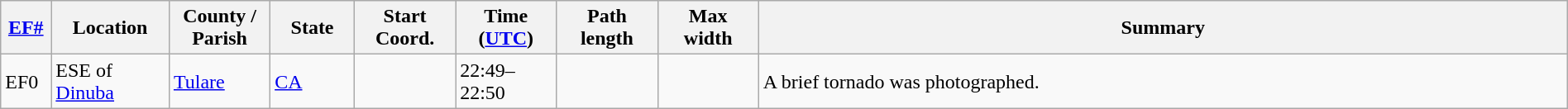<table class="wikitable sortable" style="width:100%;">
<tr>
<th scope="col"  style="width:3%; text-align:center;"><a href='#'>EF#</a></th>
<th scope="col"  style="width:7%; text-align:center;" class="unsortable">Location</th>
<th scope="col"  style="width:6%; text-align:center;" class="unsortable">County / Parish</th>
<th scope="col"  style="width:5%; text-align:center;">State</th>
<th scope="col"  style="width:6%; text-align:center;">Start Coord.</th>
<th scope="col"  style="width:6%; text-align:center;">Time (<a href='#'>UTC</a>)</th>
<th scope="col"  style="width:6%; text-align:center;">Path length</th>
<th scope="col"  style="width:6%; text-align:center;">Max width</th>
<th scope="col" class="unsortable" style="width:48%; text-align:center;">Summary</th>
</tr>
<tr>
<td bgcolor=>EF0</td>
<td>ESE of <a href='#'>Dinuba</a></td>
<td><a href='#'>Tulare</a></td>
<td><a href='#'>CA</a></td>
<td></td>
<td>22:49–22:50</td>
<td></td>
<td></td>
<td>A brief tornado was photographed.</td>
</tr>
</table>
